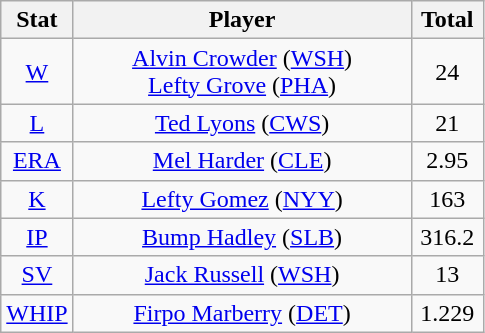<table class="wikitable" style="text-align:center;">
<tr>
<th style="width:15%;">Stat</th>
<th>Player</th>
<th style="width:15%;">Total</th>
</tr>
<tr>
<td><a href='#'>W</a></td>
<td><a href='#'>Alvin Crowder</a> (<a href='#'>WSH</a>)<br><a href='#'>Lefty Grove</a> (<a href='#'>PHA</a>)</td>
<td>24</td>
</tr>
<tr>
<td><a href='#'>L</a></td>
<td><a href='#'>Ted Lyons</a> (<a href='#'>CWS</a>)</td>
<td>21</td>
</tr>
<tr>
<td><a href='#'>ERA</a></td>
<td><a href='#'>Mel Harder</a> (<a href='#'>CLE</a>)</td>
<td>2.95</td>
</tr>
<tr>
<td><a href='#'>K</a></td>
<td><a href='#'>Lefty Gomez</a> (<a href='#'>NYY</a>)</td>
<td>163</td>
</tr>
<tr>
<td><a href='#'>IP</a></td>
<td><a href='#'>Bump Hadley</a> (<a href='#'>SLB</a>)</td>
<td>316.2</td>
</tr>
<tr>
<td><a href='#'>SV</a></td>
<td><a href='#'>Jack Russell</a> (<a href='#'>WSH</a>)</td>
<td>13</td>
</tr>
<tr>
<td><a href='#'>WHIP</a></td>
<td><a href='#'>Firpo Marberry</a> (<a href='#'>DET</a>)</td>
<td>1.229</td>
</tr>
</table>
